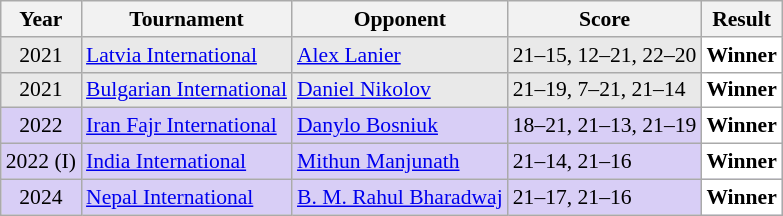<table class="sortable wikitable" style="font-size: 90%;">
<tr>
<th>Year</th>
<th>Tournament</th>
<th>Opponent</th>
<th>Score</th>
<th>Result</th>
</tr>
<tr style="background:#E9E9E9">
<td align="center">2021</td>
<td align="left"><a href='#'>Latvia International</a></td>
<td align="left"> <a href='#'>Alex Lanier</a></td>
<td align="left">21–15, 12–21, 22–20</td>
<td style="text-align:left; background:white"> <strong>Winner</strong></td>
</tr>
<tr style="background:#E9E9E9">
<td align="center">2021</td>
<td align="left"><a href='#'>Bulgarian International</a></td>
<td align="left"> <a href='#'>Daniel Nikolov</a></td>
<td align="left">21–19, 7–21, 21–14</td>
<td style="text-align:left; background:white"> <strong>Winner</strong></td>
</tr>
<tr style="background:#D8CEF6">
<td align="center">2022</td>
<td align="left"><a href='#'>Iran Fajr International</a></td>
<td align="left"> <a href='#'>Danylo Bosniuk</a></td>
<td align="left">18–21, 21–13, 21–19</td>
<td style="text-align:left; background:white"> <strong>Winner</strong></td>
</tr>
<tr style="background:#D8CEF6">
<td align="center">2022 (I)</td>
<td align="left"><a href='#'>India International</a></td>
<td align="left"> <a href='#'>Mithun Manjunath</a></td>
<td align="left">21–14, 21–16</td>
<td style="text-align:left; background:white"> <strong>Winner</strong></td>
</tr>
<tr style="background:#D8CEF6">
<td align="center">2024</td>
<td align="left"><a href='#'>Nepal International</a></td>
<td align="left"> <a href='#'>B. M. Rahul Bharadwaj</a></td>
<td align="left">21–17, 21–16</td>
<td style="text-align:left; background:white"> <strong>Winner</strong></td>
</tr>
</table>
